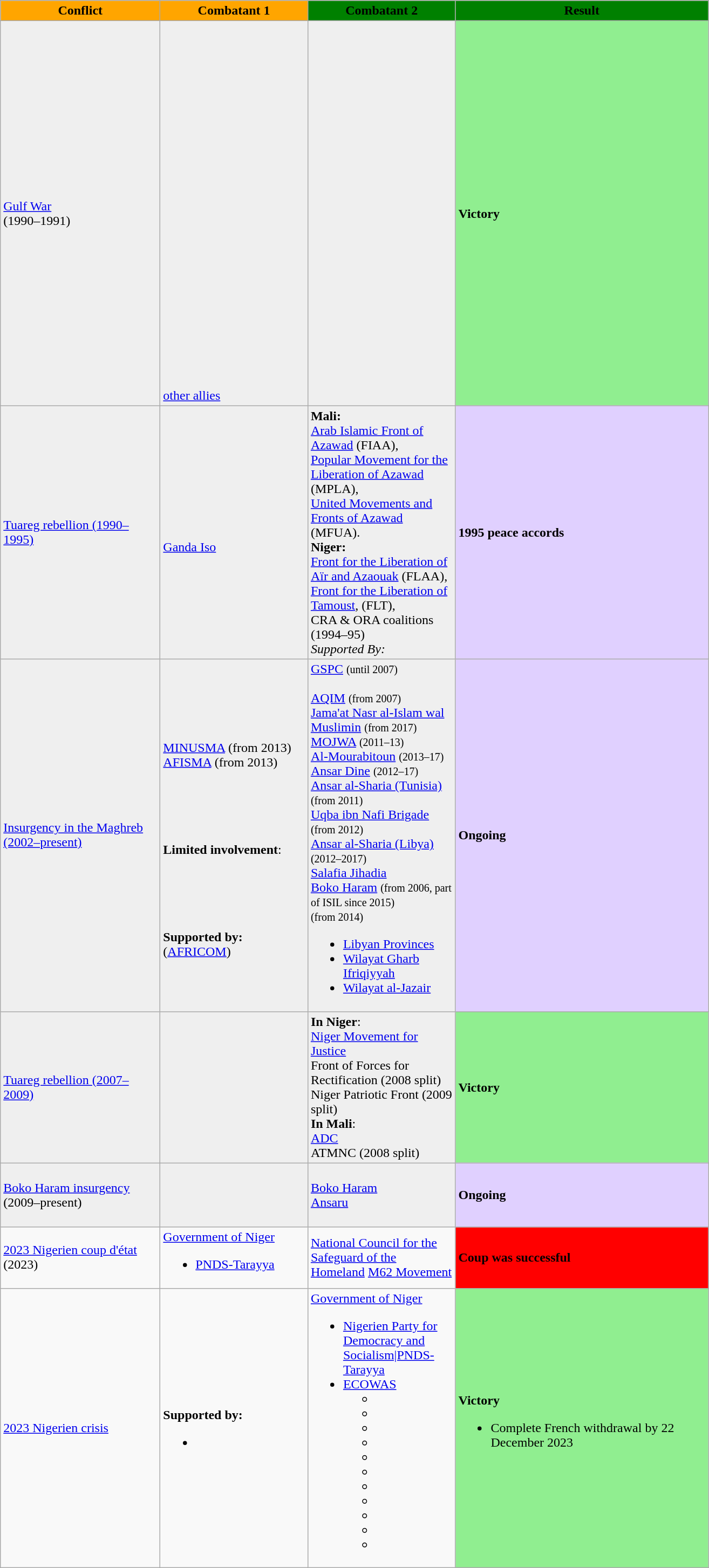<table class="wikitable">
<tr>
<th style="background:orange" width="190"><span>Conflict</span></th>
<th style="background:orange" width="175"><span>Combatant 1</span></th>
<th style="background:green" width="175"><span>Combatant 2</span></th>
<th style="background:green" width="305"><span>Result</span></th>
</tr>
<tr>
<td style="background:#efefef"><a href='#'>Gulf War</a><br>(1990–1991)</td>
<td style="background:#efefef"><br><br><br><br><br><br>
<br>
<br>
<br>
<br>
<br>
 <br>
 <br>
 <br>
<br>
<br>
<br>
<br>
<br>
<br>
<br>
<br>
<br>
 <br>
<br>
<a href='#'>other allies</a></td>
<td style="background:#efefef"></td>
<td style="background:lightgreen"><strong>Victory</strong></td>
</tr>
<tr>
<td style="background:#efefef"><a href='#'>Tuareg rebellion (1990–1995)</a></td>
<td style="background:#efefef"><br><br><a href='#'>Ganda Iso</a></td>
<td style="background:#efefef"><strong>Mali:</strong><br><a href='#'>Arab Islamic Front of Azawad</a> (FIAA), <br><a href='#'>Popular Movement for the Liberation of Azawad</a> (MPLA),<br><a href='#'>United Movements and Fronts of Azawad</a> (MFUA).<br><strong>Niger:</strong><br><a href='#'>Front for the Liberation of Aïr and Azaouak</a> (FLAA),<br><a href='#'>Front for the Liberation of Tamoust</a>, (FLT), <br>CRA & ORA coalitions (1994–95)<br><em>Supported By:</em><br></td>
<td style="background:#E0D0FF"><strong>1995 peace accords</strong></td>
</tr>
<tr>
<td style="background:#efefef"><a href='#'>Insurgency in the Maghreb (2002–present)</a></td>
<td style="background:#efefef"><br><br><br><br><br> <a href='#'>MINUSMA</a> (from 2013)<br><a href='#'>AFISMA</a> (from 2013)<br><br><br><br><br><br><strong>Limited involvement</strong>:<br><br><br><br><br><br>
<strong>Supported by:</strong><br> (<a href='#'>AFRICOM</a>)<br>
<br><br><br></td>
<td style="background:#efefef"> <a href='#'>GSPC</a> <small>(until 2007)</small><br><br> <a href='#'>AQIM</a> <small>(from 2007)</small><br>
 <a href='#'>Jama'at Nasr al-Islam wal Muslimin</a> <small>(from 2017)</small><br>
 <a href='#'>MOJWA</a> <small>(2011–13)</small><br>
 <a href='#'>Al-Mourabitoun</a> <small>(2013–17)</small><br>
 <a href='#'>Ansar Dine</a> <small>(2012–17)</small><br>
 <a href='#'>Ansar al-Sharia (Tunisia)</a> <small>(from 2011)</small><br>
 <a href='#'>Uqba ibn Nafi Brigade</a> <small>(from 2012)</small><br>
 <a href='#'>Ansar al-Sharia (Libya)</a> <small>(2012–2017)</small><br>
 <a href='#'>Salafia Jihadia</a><br>
 <a href='#'>Boko Haram</a> <small>(from 2006, part of ISIL since 2015)</small><br> <small>(from 2014)</small><ul><li> <a href='#'>Libyan Provinces</a></li><li> <a href='#'>Wilayat Gharb Ifriqiyyah</a></li><li> <a href='#'>Wilayat al-Jazair</a></li></ul></td>
<td style="background:#E0D0FF"><strong>Ongoing</strong></td>
</tr>
<tr>
<td style="background:#efefef"><a href='#'>Tuareg rebellion (2007–2009)</a></td>
<td style="background:#efefef"><br></td>
<td style="background:#efefef"><strong>In Niger</strong>:<br><a href='#'>Niger Movement for Justice</a><br>Front of Forces for Rectification (2008 split)<br>Niger Patriotic Front (2009 split)<br><strong>In Mali</strong>:<br><a href='#'>ADC</a><br>ATMNC (2008 split)</td>
<td style="background:lightgreen"><strong>Victory</strong></td>
</tr>
<tr>
<td style="background:#efefef"><a href='#'>Boko Haram insurgency</a><br>(2009–present)</td>
<td style="background:#efefef"><br><br><br><br></td>
<td style="background:#efefef"> <a href='#'>Boko Haram</a><br><a href='#'>Ansaru</a></td>
<td style="background:#E0D0FF"><strong>Ongoing</strong></td>
</tr>
<tr>
<td><a href='#'>2023 Nigerien coup d'état</a><br>(2023)</td>
<td> <a href='#'>Government of Niger</a><br><ul><li><a href='#'>PNDS-Tarayya</a></li></ul></td>
<td><a href='#'>National Council for the Safeguard of the Homeland</a>   <a href='#'>M62 Movement</a></td>
<td style="background:#FF0000"><strong>Coup was successful</strong></td>
</tr>
<tr>
<td><a href='#'>2023 Nigerien crisis</a></td>
<td><br><strong>Supported by:</strong><ul><li></li></ul></td>
<td><a href='#'>Government of Niger</a><br><ul><li><a href='#'>Nigerien Party for Democracy and Socialism|PNDS-Tarayya</a></li><li><a href='#'>ECOWAS</a><ul><li></li><li></li><li></li><li></li><li></li><li></li><li></li><li></li><li></li><li></li><li></li></ul></li></ul></td>
<td style="background:lightgreen"><strong>Victory</strong><br><ul><li>Complete French withdrawal by 22 December 2023</li></ul></td>
</tr>
</table>
